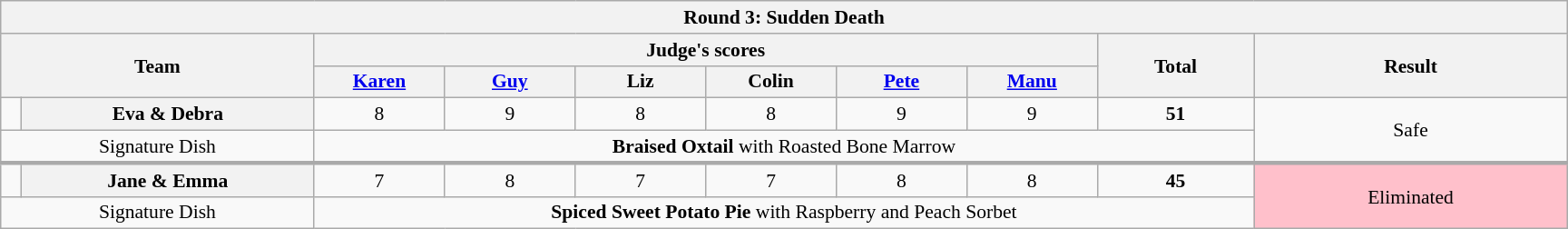<table class="wikitable plainrowheaders" style="text-align:center; font-size:90%; width:80em">
<tr>
<th colspan="10" >Round 3: Sudden Death</th>
</tr>
<tr>
<th rowspan="2" style="width:20%;" colspan="2">Team</th>
<th colspan="6" style="width:50%;">Judge's scores</th>
<th rowspan="2" style="width:10%;">Total<br></th>
<th rowspan="2" style="width:20%;">Result</th>
</tr>
<tr>
<th style="width:50px;"><a href='#'>Karen</a></th>
<th style="width:50px;"><a href='#'>Guy</a></th>
<th style="width:50px;">Liz</th>
<th style="width:50px;">Colin</th>
<th style="width:50px;"><a href='#'>Pete</a></th>
<th style="width:50px;"><a href='#'>Manu</a></th>
</tr>
<tr>
<td></td>
<th>Eva & Debra</th>
<td>8</td>
<td>9</td>
<td>8</td>
<td>8</td>
<td>9</td>
<td>9</td>
<td><strong>51</strong></td>
<td rowspan="2">Safe</td>
</tr>
<tr>
<td colspan="2">Signature Dish</td>
<td colspan="7"><strong>Braised Oxtail</strong> with Roasted Bone Marrow</td>
</tr>
<tr>
</tr>
<tr style="border-top:3px solid #aaa;">
<td></td>
<th>Jane & Emma</th>
<td>7</td>
<td>8</td>
<td>7</td>
<td>7</td>
<td>8</td>
<td>8</td>
<td><strong>45</strong></td>
<td rowspan="2" bgcolor="pink">Eliminated</td>
</tr>
<tr>
<td colspan="2">Signature Dish</td>
<td colspan="7"><strong>Spiced Sweet Potato Pie</strong> with Raspberry and Peach Sorbet</td>
</tr>
</table>
